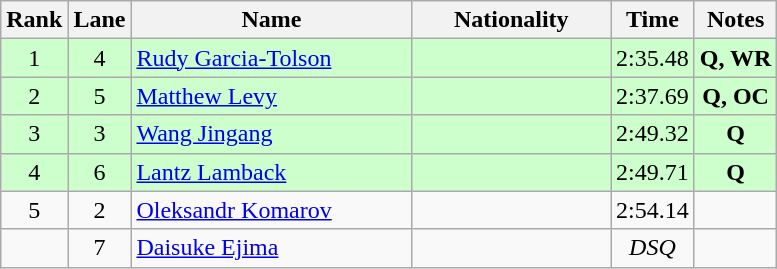<table class="wikitable sortable" style="text-align:center">
<tr>
<th>Rank</th>
<th>Lane</th>
<th style="width:180px">Name</th>
<th style="width:125px">Nationality</th>
<th>Time</th>
<th>Notes</th>
</tr>
<tr style="background:#cfc;">
<td>1</td>
<td>4</td>
<td style="text-align:left;"><a href='#'>Rudy Garcia-Tolson</a></td>
<td style="text-align:left;"></td>
<td>2:35.48</td>
<td><strong>Q, WR</strong></td>
</tr>
<tr style="background:#cfc;">
<td>2</td>
<td>5</td>
<td style="text-align:left;"><a href='#'>Matthew Levy</a></td>
<td style="text-align:left;"></td>
<td>2:37.69</td>
<td><strong>Q, OC</strong></td>
</tr>
<tr style="background:#cfc;">
<td>3</td>
<td>3</td>
<td style="text-align:left;"><a href='#'>Wang Jingang</a></td>
<td style="text-align:left;"></td>
<td>2:49.32</td>
<td><strong>Q</strong></td>
</tr>
<tr style="background:#cfc;">
<td>4</td>
<td>6</td>
<td style="text-align:left;"><a href='#'>Lantz Lamback</a></td>
<td style="text-align:left;"></td>
<td>2:49.71</td>
<td><strong>Q</strong></td>
</tr>
<tr>
<td>5</td>
<td>2</td>
<td style="text-align:left;"><a href='#'>Oleksandr Komarov</a></td>
<td style="text-align:left;"></td>
<td>2:54.14</td>
<td></td>
</tr>
<tr>
<td></td>
<td>7</td>
<td style="text-align:left;"><a href='#'>Daisuke Ejima</a></td>
<td style="text-align:left;"></td>
<td><em>DSQ</em></td>
<td></td>
</tr>
</table>
